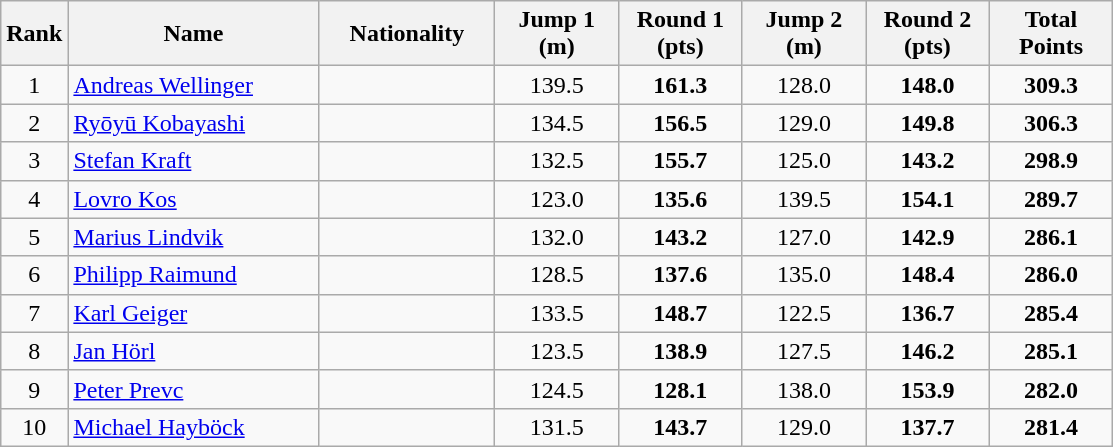<table class="wikitable sortable" style="text-align: center;">
<tr>
<th>Rank</th>
<th width=160>Name</th>
<th width=110>Nationality</th>
<th width=75>Jump 1 (m)</th>
<th width=75>Round 1 (pts)</th>
<th width=75>Jump 2 (m)</th>
<th width=75>Round 2 (pts)</th>
<th width=75>Total Points</th>
</tr>
<tr>
<td>1</td>
<td align=left><a href='#'>Andreas Wellinger</a></td>
<td align=left></td>
<td>139.5</td>
<td><strong>161.3</strong></td>
<td>128.0</td>
<td><strong>148.0</strong></td>
<td><strong>309.3</strong></td>
</tr>
<tr>
<td>2</td>
<td align=left><a href='#'>Ryōyū Kobayashi</a></td>
<td align=left></td>
<td>134.5</td>
<td><strong>156.5</strong></td>
<td>129.0</td>
<td><strong>149.8</strong></td>
<td><strong>306.3</strong></td>
</tr>
<tr>
<td>3</td>
<td align=left><a href='#'>Stefan Kraft</a></td>
<td align=left></td>
<td>132.5</td>
<td><strong>155.7</strong></td>
<td>125.0</td>
<td><strong>143.2</strong></td>
<td><strong>298.9</strong></td>
</tr>
<tr>
<td>4</td>
<td align=left><a href='#'>Lovro Kos</a></td>
<td align=left></td>
<td>123.0</td>
<td><strong>135.6</strong></td>
<td>139.5</td>
<td><strong>154.1</strong></td>
<td><strong>289.7</strong></td>
</tr>
<tr>
<td>5</td>
<td align=left><a href='#'>Marius Lindvik</a></td>
<td align=left></td>
<td>132.0</td>
<td><strong>143.2</strong></td>
<td>127.0</td>
<td><strong>142.9</strong></td>
<td><strong>286.1</strong></td>
</tr>
<tr>
<td>6</td>
<td align=left><a href='#'>Philipp Raimund</a></td>
<td align=left></td>
<td>128.5</td>
<td><strong>137.6</strong></td>
<td>135.0</td>
<td><strong>148.4</strong></td>
<td><strong>286.0</strong></td>
</tr>
<tr>
<td>7</td>
<td align=left><a href='#'>Karl Geiger</a></td>
<td align=left></td>
<td>133.5</td>
<td><strong>148.7</strong></td>
<td>122.5</td>
<td><strong>136.7</strong></td>
<td><strong>285.4</strong></td>
</tr>
<tr>
<td>8</td>
<td align=left><a href='#'>Jan Hörl</a></td>
<td align=left></td>
<td>123.5</td>
<td><strong>138.9</strong></td>
<td>127.5</td>
<td><strong>146.2</strong></td>
<td><strong>285.1</strong></td>
</tr>
<tr>
<td>9</td>
<td align=left><a href='#'>Peter Prevc</a></td>
<td align=left></td>
<td>124.5</td>
<td><strong>128.1</strong></td>
<td>138.0</td>
<td><strong>153.9</strong></td>
<td><strong>282.0</strong></td>
</tr>
<tr>
<td>10</td>
<td align=left><a href='#'>Michael Hayböck</a></td>
<td align=left></td>
<td>131.5</td>
<td><strong>143.7</strong></td>
<td>129.0</td>
<td><strong>137.7</strong></td>
<td><strong>281.4</strong></td>
</tr>
</table>
